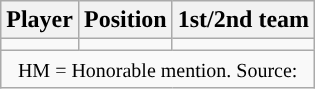<table class="wikitable" style="text-align: center">
<tr align=center>
<th>Player</th>
<th>Position</th>
<th>1st/2nd team</th>
</tr>
<tr>
<td></td>
<td></td>
</tr>
<tr>
<td colspan="3"><small>HM = Honorable mention. Source: </small></td>
</tr>
</table>
